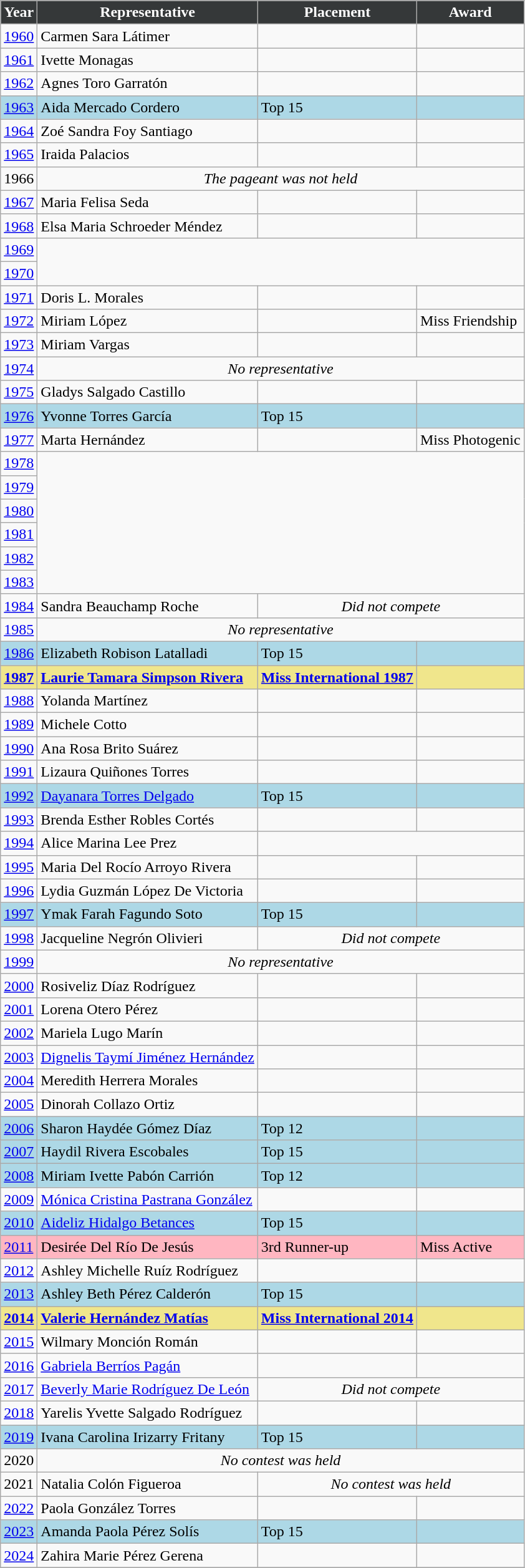<table class="wikitable">
<tr>
<th style="background-color:#353839; color:white;">Year</th>
<th style="background-color:#353839; color:white;">Representative</th>
<th style="background-color:#353839; color:white;">Placement</th>
<th style="background-color:#353839; color:white;">Award</th>
</tr>
<tr>
<td><a href='#'>1960</a></td>
<td>Carmen Sara Látimer</td>
<td></td>
<td></td>
</tr>
<tr>
<td><a href='#'>1961</a></td>
<td>Ivette Monagas</td>
<td></td>
<td></td>
</tr>
<tr>
<td><a href='#'>1962</a></td>
<td>Agnes Toro Garratón</td>
<td></td>
<td></td>
</tr>
<tr>
<td style="background-color:#ADD8E6;"><a href='#'>1963</a></td>
<td style="background-color:#ADD8E6;">Aida Mercado Cordero</td>
<td style="background-color:#ADD8E6;">Top 15</td>
<td style="background-color:#ADD8E6;"></td>
</tr>
<tr>
<td><a href='#'>1964</a></td>
<td>Zoé Sandra Foy Santiago</td>
<td></td>
<td></td>
</tr>
<tr>
<td><a href='#'>1965</a></td>
<td>Iraida Palacios</td>
<td></td>
<td></td>
</tr>
<tr>
<td>1966</td>
<td colspan="4" style="text-align:center;"><em>The pageant was not held</em></td>
</tr>
<tr>
<td><a href='#'>1967</a></td>
<td>Maria Felisa Seda</td>
<td></td>
<td></td>
</tr>
<tr>
<td><a href='#'>1968</a></td>
<td>Elsa Maria Schroeder Méndez</td>
<td></td>
<td></td>
</tr>
<tr>
<td><a href='#'>1969</a></td>
<td colspan="4" ! rowspan="2"></td>
</tr>
<tr>
<td><a href='#'>1970</a></td>
</tr>
<tr>
<td><a href='#'>1971</a></td>
<td>Doris L. Morales</td>
<td></td>
<td></td>
</tr>
<tr>
<td><a href='#'>1972</a></td>
<td>Miriam López</td>
<td></td>
<td>Miss Friendship</td>
</tr>
<tr>
<td><a href='#'>1973</a></td>
<td>Miriam Vargas</td>
<td></td>
<td></td>
</tr>
<tr>
<td><a href='#'>1974</a></td>
<td colspan="4" style="text-align:center;"><em>No representative</em></td>
</tr>
<tr>
<td><a href='#'>1975</a></td>
<td>Gladys Salgado Castillo</td>
<td></td>
<td></td>
</tr>
<tr>
<td style="background-color:#ADD8E6;"><a href='#'>1976</a></td>
<td style="background-color:#ADD8E6;">Yvonne Torres García</td>
<td style="background-color:#ADD8E6;">Top 15</td>
<td style="background-color:#ADD8E6;"></td>
</tr>
<tr>
<td><a href='#'>1977</a></td>
<td>Marta Hernández</td>
<td></td>
<td>Miss Photogenic</td>
</tr>
<tr>
<td><a href='#'>1978</a></td>
<td colspan="4" ! rowspan="6"></td>
</tr>
<tr>
<td><a href='#'>1979</a></td>
</tr>
<tr>
<td><a href='#'>1980</a></td>
</tr>
<tr>
<td><a href='#'>1981</a></td>
</tr>
<tr>
<td><a href='#'>1982</a></td>
</tr>
<tr>
<td><a href='#'>1983</a></td>
</tr>
<tr>
<td><a href='#'>1984</a></td>
<td>Sandra Beauchamp Roche</td>
<td colspan="2" style="text-align:center;"><em>Did not compete</em></td>
</tr>
<tr>
<td><a href='#'>1985</a></td>
<td colspan="4" style="text-align:center;"><em>No representative</em></td>
</tr>
<tr>
<td style="background-color:#ADD8E6;"><a href='#'>1986</a></td>
<td style="background-color:#ADD8E6;">Elizabeth Robison Latalladi</td>
<td style="background-color:#ADD8E6;">Top 15</td>
<td style="background-color:#ADD8E6;"></td>
</tr>
<tr>
<td style="background-color:#F0E68C;"><strong><a href='#'>1987</a></strong></td>
<td style="background-color:#F0E68C;"><strong><a href='#'>Laurie Tamara Simpson Rivera</a></strong></td>
<td style="background-color:#F0E68C;"><strong><a href='#'>Miss International 1987</a></strong></td>
<td style="background-color:#F0E68C;"></td>
</tr>
<tr>
<td><a href='#'>1988</a></td>
<td>Yolanda Martínez</td>
<td></td>
<td></td>
</tr>
<tr>
<td><a href='#'>1989</a></td>
<td>Michele Cotto</td>
<td></td>
<td></td>
</tr>
<tr>
<td><a href='#'>1990</a></td>
<td>Ana Rosa Brito Suárez</td>
<td></td>
<td></td>
</tr>
<tr>
<td><a href='#'>1991</a></td>
<td>Lizaura Quiñones Torres</td>
<td></td>
<td></td>
</tr>
<tr>
<td style="background-color:#ADD8E6;"><a href='#'>1992</a></td>
<td style="background-color:#ADD8E6;"><a href='#'>Dayanara Torres Delgado</a></td>
<td style="background-color:#ADD8E6;">Top 15</td>
<td style="background-color:#ADD8E6;"></td>
</tr>
<tr>
<td><a href='#'>1993</a></td>
<td>Brenda Esther Robles Cortés</td>
<td></td>
<td></td>
</tr>
<tr>
<td><a href='#'>1994</a></td>
<td>Alice Marina Lee Prez</td>
</tr>
<tr>
<td><a href='#'>1995</a></td>
<td>Maria Del Rocío Arroyo Rivera</td>
<td></td>
<td></td>
</tr>
<tr>
<td><a href='#'>1996</a></td>
<td>Lydia Guzmán López De Victoria</td>
<td></td>
<td></td>
</tr>
<tr>
<td style="background-color:#ADD8E6;"><a href='#'>1997</a></td>
<td style="background-color:#ADD8E6;">Ymak Farah Fagundo Soto</td>
<td style="background-color:#ADD8E6;">Top 15</td>
<td style="background-color:#ADD8E6;"></td>
</tr>
<tr>
<td><a href='#'>1998</a></td>
<td>Jacqueline Negrón Olivieri</td>
<td colspan="2" style="text-align:center;"><em>Did not compete</em></td>
</tr>
<tr>
<td><a href='#'>1999</a></td>
<td colspan="4" style="text-align:center;"><em>No representative</em></td>
</tr>
<tr>
<td><a href='#'>2000</a></td>
<td>Rosiveliz Díaz Rodríguez</td>
<td></td>
<td></td>
</tr>
<tr>
<td><a href='#'>2001</a></td>
<td>Lorena Otero Pérez</td>
<td></td>
<td></td>
</tr>
<tr>
<td><a href='#'>2002</a></td>
<td>Mariela Lugo Marín</td>
<td></td>
<td></td>
</tr>
<tr>
<td><a href='#'>2003</a></td>
<td><a href='#'>Dignelis Taymí Jiménez Hernández</a></td>
<td></td>
<td></td>
</tr>
<tr>
<td><a href='#'>2004</a></td>
<td>Meredith Herrera Morales</td>
<td></td>
<td></td>
</tr>
<tr>
<td><a href='#'>2005</a></td>
<td>Dinorah Collazo Ortiz</td>
<td></td>
<td></td>
</tr>
<tr>
<td style="background-color:#ADD8E6;"><a href='#'>2006</a></td>
<td style="background-color:#ADD8E6;">Sharon Haydée Gómez Díaz</td>
<td style="background-color:#ADD8E6;">Top 12</td>
<td style="background-color:#ADD8E6;"></td>
</tr>
<tr>
<td style="background-color:#ADD8E6;"><a href='#'>2007</a></td>
<td style="background-color:#ADD8E6;">Haydil Rivera Escobales</td>
<td style="background-color:#ADD8E6;">Top 15</td>
<td style="background-color:#ADD8E6;"></td>
</tr>
<tr>
<td style="background-color:#ADD8E6;"><a href='#'>2008</a></td>
<td style="background-color:#ADD8E6;">Miriam Ivette Pabón Carrión</td>
<td style="background-color:#ADD8E6;">Top 12</td>
<td style="background-color:#ADD8E6;"></td>
</tr>
<tr>
<td><a href='#'>2009</a></td>
<td><a href='#'>Mónica Cristina Pastrana González</a></td>
<td></td>
<td></td>
</tr>
<tr>
<td style="background-color:#ADD8E6;"><a href='#'>2010</a></td>
<td style="background-color:#ADD8E6;"><a href='#'>Aideliz Hidalgo Betances</a></td>
<td style="background-color:#ADD8E6;">Top 15</td>
<td style="background-color:#ADD8E6;"></td>
</tr>
<tr>
<td style="background-color:#FFB6C1;"><a href='#'>2011</a></td>
<td style="background-color:#FFB6C1;">Desirée Del Río De Jesús</td>
<td style="background-color:#FFB6C1;">3rd Runner-up</td>
<td style="background-color:#FFB6C1;">Miss Active</td>
</tr>
<tr>
<td><a href='#'>2012</a></td>
<td>Ashley Michelle Ruíz Rodríguez</td>
<td></td>
<td></td>
</tr>
<tr>
<td style="background-color:#ADD8E6;"><a href='#'>2013</a></td>
<td style="background-color:#ADD8E6;">Ashley Beth Pérez Calderón</td>
<td style="background-color:#ADD8E6;">Top 15</td>
<td style="background-color:#ADD8E6;"></td>
</tr>
<tr>
<td style="background-color:#F0E68C;"><strong><a href='#'>2014</a></strong></td>
<td style="background-color:#F0E68C;"><strong><a href='#'>Valerie Hernández Matías</a></strong></td>
<td style="background-color:#F0E68C;"><strong><a href='#'>Miss International 2014</a></strong></td>
<td style="background-color:#F0E68C;"></td>
</tr>
<tr>
<td><a href='#'>2015</a></td>
<td>Wilmary Monción Román</td>
<td></td>
<td></td>
</tr>
<tr>
<td><a href='#'>2016</a></td>
<td><a href='#'>Gabriela Berríos Pagán</a></td>
<td></td>
<td></td>
</tr>
<tr>
<td><a href='#'>2017</a></td>
<td><a href='#'>Beverly Marie Rodríguez De León</a></td>
<td colspan="2" style="text-align:center;"><em>Did not compete</em></td>
</tr>
<tr>
<td><a href='#'>2018</a></td>
<td>Yarelis Yvette Salgado Rodríguez</td>
<td></td>
<td></td>
</tr>
<tr style="background-color:#ADD8E6;">
<td><a href='#'>2019</a></td>
<td Ivana Irizarry>Ivana Carolina Irizarry Fritany</td>
<td style="background-color:#ADD8E6;">Top 15</td>
<td></td>
</tr>
<tr>
<td>2020</td>
<td colspan="4" style="text-align:center;"><em>No contest was held</em></td>
</tr>
<tr>
<td>2021</td>
<td>Natalia Colón Figueroa</td>
<td colspan="4" style="text-align:center;"><em>No contest was held</em></td>
</tr>
<tr>
<td><a href='#'>2022</a></td>
<td>Paola González Torres</td>
<td></td>
<td></td>
</tr>
<tr style="background-color:#ADD8E6;">
<td><a href='#'>2023</a></td>
<td>Amanda Paola Pérez Solís</td>
<td style="background-color:#ADD8E6;">Top 15</td>
<td></td>
</tr>
<tr>
<td><a href='#'>2024</a></td>
<td>Zahira Marie Pérez Gerena</td>
<td></td>
<td></td>
</tr>
<tr>
</tr>
</table>
